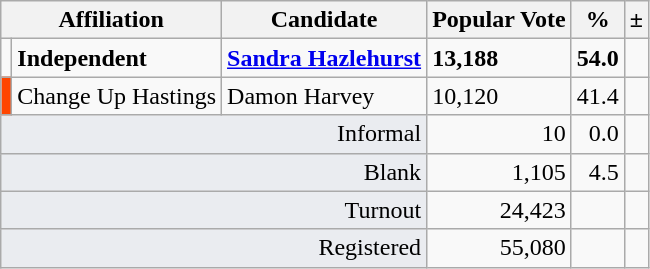<table class="wikitable col4right col5right">
<tr>
<th colspan="2">Affiliation</th>
<th>Candidate</th>
<th>Popular Vote</th>
<th>%</th>
<th>±</th>
</tr>
<tr>
<td></td>
<td><strong>Independent</strong></td>
<td><strong><a href='#'>Sandra Hazlehurst</a></strong></td>
<td><strong>13,188</strong></td>
<td><strong>54.0</strong></td>
<td></td>
</tr>
<tr>
<td style="background-color:orangered";></td>
<td>Change Up Hastings</td>
<td>Damon Harvey</td>
<td>10,120</td>
<td>41.4</td>
</tr>
<tr>
<td colspan="3" style="text-align:right;background-color:#eaecf0">Informal</td>
<td style="text-align:right">10</td>
<td style="text-align:right">0.0</td>
<td></td>
</tr>
<tr>
<td colspan="3" style="text-align:right;background-color:#eaecf0">Blank</td>
<td style="text-align:right">1,105</td>
<td style="text-align:right">4.5</td>
<td></td>
</tr>
<tr>
<td colspan="3" style="text-align:right;background-color:#eaecf0">Turnout</td>
<td style="text-align:right">24,423</td>
<td></td>
<td></td>
</tr>
<tr>
<td colspan="3" style="text-align:right;background-color:#eaecf0">Registered</td>
<td style="text-align:right">55,080</td>
<td></td>
<td></td>
</tr>
</table>
